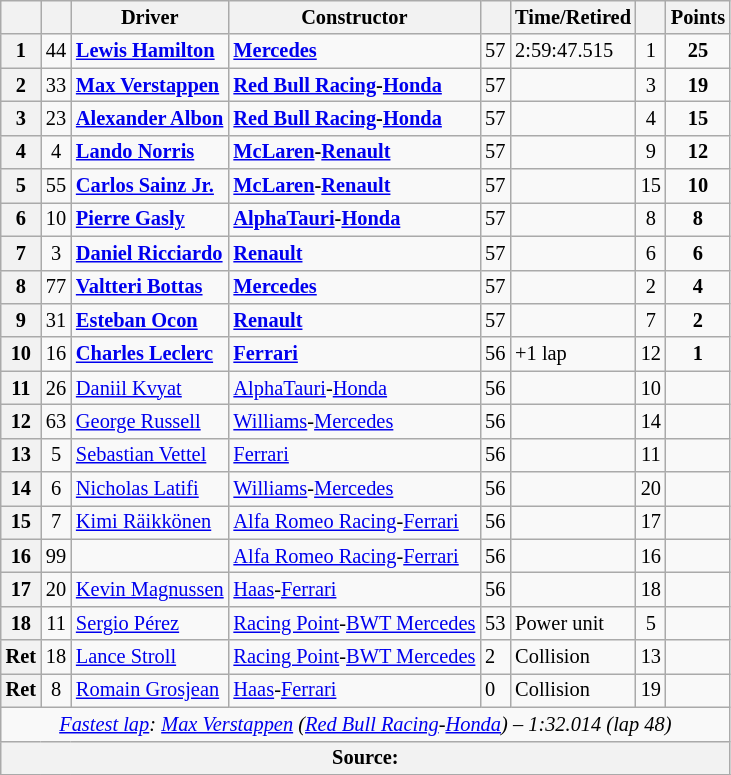<table class="wikitable sortable" style="font-size: 85%;">
<tr>
<th scope="col"></th>
<th scope="col"></th>
<th scope="col">Driver</th>
<th scope="col">Constructor</th>
<th scope="col" class="unsortable"></th>
<th scope="col" class="unsortable">Time/Retired</th>
<th scope="col"></th>
<th scope="col">Points</th>
</tr>
<tr>
<th>1</th>
<td align="center">44</td>
<td data-sort-value="HAM"> <strong><a href='#'>Lewis Hamilton</a></strong></td>
<td><strong><a href='#'>Mercedes</a></strong></td>
<td>57</td>
<td>2:59:47.515</td>
<td align="center">1</td>
<td align="center"><strong>25</strong></td>
</tr>
<tr>
<th>2</th>
<td align="center">33</td>
<td data-sort-value="VER"> <strong><a href='#'>Max Verstappen</a></strong></td>
<td><strong><a href='#'>Red Bull Racing</a>-<a href='#'>Honda</a></strong></td>
<td>57</td>
<td></td>
<td align="center">3</td>
<td align="center"><strong>19</strong></td>
</tr>
<tr>
<th>3</th>
<td align="center">23</td>
<td data-sort-value="ALB"> <strong><a href='#'>Alexander Albon</a></strong></td>
<td><strong><a href='#'>Red Bull Racing</a>-<a href='#'>Honda</a></strong></td>
<td>57</td>
<td></td>
<td align="center">4</td>
<td align="center"><strong>15</strong></td>
</tr>
<tr>
<th>4</th>
<td align="center">4</td>
<td data-sort-value="NOR"> <strong><a href='#'>Lando Norris</a></strong></td>
<td><strong><a href='#'>McLaren</a>-<a href='#'>Renault</a></strong></td>
<td>57</td>
<td></td>
<td align="center">9</td>
<td align="center"><strong>12</strong></td>
</tr>
<tr>
<th>5</th>
<td align="center">55</td>
<td data-sort-value="SAI"> <strong><a href='#'>Carlos Sainz Jr.</a></strong></td>
<td><strong><a href='#'>McLaren</a>-<a href='#'>Renault</a></strong></td>
<td>57</td>
<td></td>
<td align="center">15</td>
<td align="center"><strong>10</strong></td>
</tr>
<tr>
<th>6</th>
<td align="center">10</td>
<td data-sort-value="GAS"> <strong><a href='#'>Pierre Gasly</a></strong></td>
<td><strong><a href='#'>AlphaTauri</a>-<a href='#'>Honda</a></strong></td>
<td>57</td>
<td></td>
<td align="center">8</td>
<td align="center"><strong>8</strong></td>
</tr>
<tr>
<th>7</th>
<td align="center">3</td>
<td data-sort-value="RIC"> <strong><a href='#'>Daniel Ricciardo</a></strong></td>
<td><strong><a href='#'>Renault</a></strong></td>
<td>57</td>
<td></td>
<td align="center">6</td>
<td align="center"><strong>6</strong></td>
</tr>
<tr>
<th>8</th>
<td align="center">77</td>
<td data-sort-value="BOT"> <strong><a href='#'>Valtteri Bottas</a></strong></td>
<td><strong><a href='#'>Mercedes</a></strong></td>
<td>57</td>
<td></td>
<td align="center">2</td>
<td align="center"><strong>4</strong></td>
</tr>
<tr>
<th>9</th>
<td align="center">31</td>
<td data-sort-value="OCO"><strong> <a href='#'>Esteban Ocon</a></strong></td>
<td nowrap><strong><a href='#'>Renault</a></strong></td>
<td>57</td>
<td></td>
<td align="center">7</td>
<td align="center"><strong>2</strong></td>
</tr>
<tr>
<th>10</th>
<td align="center">16</td>
<td data-sort-value="LEC"><strong> <a href='#'>Charles Leclerc</a></strong></td>
<td nowrap><strong><a href='#'>Ferrari</a></strong></td>
<td>56</td>
<td>+1 lap</td>
<td align="center">12</td>
<td align="center"><strong>1</strong></td>
</tr>
<tr>
<th>11</th>
<td align="center">26</td>
<td data-sort-value="KVY"> <a href='#'>Daniil Kvyat</a></td>
<td><a href='#'>AlphaTauri</a>-<a href='#'>Honda</a></td>
<td>56</td>
<td></td>
<td align="center">10</td>
<td></td>
</tr>
<tr>
<th>12</th>
<td align="center">63</td>
<td data-sort-value="RUS"> <a href='#'>George Russell</a></td>
<td><a href='#'>Williams</a>-<a href='#'>Mercedes</a></td>
<td>56</td>
<td></td>
<td align="center">14</td>
<td></td>
</tr>
<tr>
<th>13</th>
<td align="center">5</td>
<td data-sort-value="VET"> <a href='#'>Sebastian Vettel</a></td>
<td><a href='#'>Ferrari</a></td>
<td>56</td>
<td></td>
<td align="center">11</td>
<td></td>
</tr>
<tr>
<th>14</th>
<td align="center">6</td>
<td data-sort-value="LAT"> <a href='#'>Nicholas Latifi</a></td>
<td><a href='#'>Williams</a>-<a href='#'>Mercedes</a></td>
<td>56</td>
<td></td>
<td align="center">20</td>
<td></td>
</tr>
<tr>
<th>15</th>
<td align="center">7</td>
<td data-sort-value="RAI"> <a href='#'>Kimi Räikkönen</a></td>
<td><a href='#'>Alfa Romeo Racing</a>-<a href='#'>Ferrari</a></td>
<td>56</td>
<td></td>
<td align="center">17</td>
<td></td>
</tr>
<tr>
<th>16</th>
<td align="center">99</td>
<td data-sort-value="GIO"></td>
<td><a href='#'>Alfa Romeo Racing</a>-<a href='#'>Ferrari</a></td>
<td>56</td>
<td></td>
<td align="center">16</td>
<td></td>
</tr>
<tr>
<th>17</th>
<td align="center">20</td>
<td data-sort-value="MAG"> <a href='#'>Kevin Magnussen</a></td>
<td><a href='#'>Haas</a>-<a href='#'>Ferrari</a></td>
<td>56</td>
<td></td>
<td align="center">18</td>
<td></td>
</tr>
<tr>
<th>18</th>
<td align="center">11</td>
<td data-sort-value="PER"> <a href='#'>Sergio Pérez</a></td>
<td nowrap><a href='#'>Racing Point</a>-<a href='#'>BWT Mercedes</a></td>
<td>53</td>
<td>Power unit</td>
<td align="center">5</td>
<td></td>
</tr>
<tr>
<th data-sort-value="19">Ret</th>
<td align="center">18</td>
<td data-sort-value="str"> <a href='#'>Lance Stroll</a></td>
<td><a href='#'>Racing Point</a>-<a href='#'>BWT Mercedes</a></td>
<td>2</td>
<td>Collision</td>
<td align="center">13</td>
<td></td>
</tr>
<tr>
<th data-sort-value="20">Ret</th>
<td align="center">8</td>
<td data-sort-value="GRO"> <a href='#'>Romain Grosjean</a></td>
<td><a href='#'>Haas</a>-<a href='#'>Ferrari</a></td>
<td>0</td>
<td>Collision</td>
<td align="center">19</td>
<td></td>
</tr>
<tr class="sortbottom">
<td colspan="8" align="center"><em><a href='#'>Fastest lap</a>:</em>  <em><a href='#'>Max Verstappen</a> (<a href='#'>Red Bull Racing</a>-<a href='#'>Honda</a>) – 1:32.014 (lap 48)</em></td>
</tr>
<tr>
<th colspan="8">Source:</th>
</tr>
<tr>
</tr>
</table>
